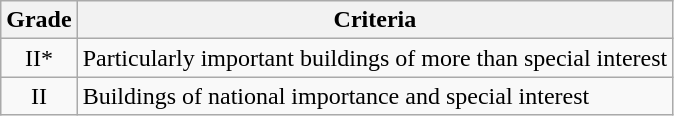<table class="wikitable">
<tr>
<th>Grade</th>
<th>Criteria</th>
</tr>
<tr>
<td align="center" >II*</td>
<td>Particularly important buildings of more than special interest</td>
</tr>
<tr>
<td align="center" >II</td>
<td>Buildings of national importance and special interest</td>
</tr>
</table>
